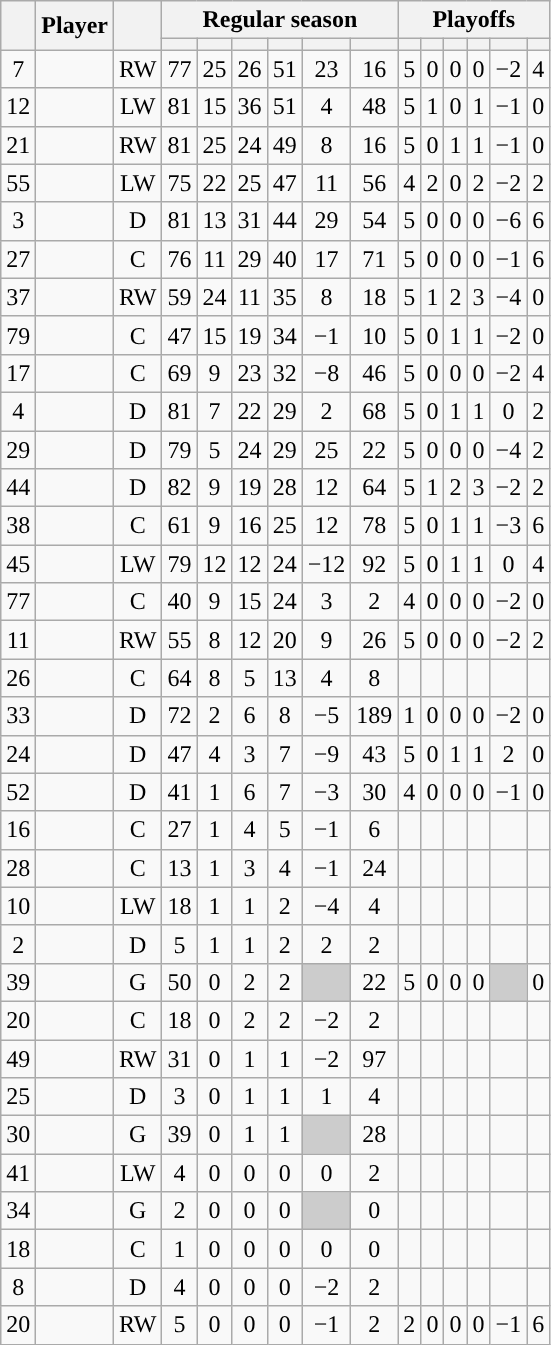<table class="wikitable sortable plainrowheaders" style="text-align:center;">
<tr>
<th scope="col" data-sort-type="number" rowspan="2"></th>
<th scope="col" rowspan="2">Player</th>
<th scope="col" rowspan="2"></th>
<th scope=colgroup colspan=6>Regular season</th>
<th scope=colgroup colspan=6>Playoffs</th>
</tr>
<tr>
<th scope="col" data-sort-type="number"></th>
<th scope="col" data-sort-type="number"></th>
<th scope="col" data-sort-type="number"></th>
<th scope="col" data-sort-type="number"></th>
<th scope="col" data-sort-type="number"></th>
<th scope="col" data-sort-type="number"></th>
<th scope="col" data-sort-type="number"></th>
<th scope="col" data-sort-type="number"></th>
<th scope="col" data-sort-type="number"></th>
<th scope="col" data-sort-type="number"></th>
<th scope="col" data-sort-type="number"></th>
<th scope="col" data-sort-type="number"></th>
</tr>
<tr>
<td scope="row">7</td>
<td align="left"></td>
<td>RW</td>
<td>77</td>
<td>25</td>
<td>26</td>
<td>51</td>
<td>23</td>
<td>16</td>
<td>5</td>
<td>0</td>
<td>0</td>
<td>0</td>
<td>−2</td>
<td>4</td>
</tr>
<tr>
<td scope="row">12</td>
<td align="left"></td>
<td>LW</td>
<td>81</td>
<td>15</td>
<td>36</td>
<td>51</td>
<td>4</td>
<td>48</td>
<td>5</td>
<td>1</td>
<td>0</td>
<td>1</td>
<td>−1</td>
<td>0</td>
</tr>
<tr>
<td scope="row">21</td>
<td align="left"></td>
<td>RW</td>
<td>81</td>
<td>25</td>
<td>24</td>
<td>49</td>
<td>8</td>
<td>16</td>
<td>5</td>
<td>0</td>
<td>1</td>
<td>1</td>
<td>−1</td>
<td>0</td>
</tr>
<tr>
<td scope="row">55</td>
<td align="left"></td>
<td>LW</td>
<td>75</td>
<td>22</td>
<td>25</td>
<td>47</td>
<td>11</td>
<td>56</td>
<td>4</td>
<td>2</td>
<td>0</td>
<td>2</td>
<td>−2</td>
<td>2</td>
</tr>
<tr>
<td scope="row">3</td>
<td align="left"></td>
<td>D</td>
<td>81</td>
<td>13</td>
<td>31</td>
<td>44</td>
<td>29</td>
<td>54</td>
<td>5</td>
<td>0</td>
<td>0</td>
<td>0</td>
<td>−6</td>
<td>6</td>
</tr>
<tr>
<td scope="row">27</td>
<td align="left"></td>
<td>C</td>
<td>76</td>
<td>11</td>
<td>29</td>
<td>40</td>
<td>17</td>
<td>71</td>
<td>5</td>
<td>0</td>
<td>0</td>
<td>0</td>
<td>−1</td>
<td>6</td>
</tr>
<tr>
<td scope="row">37</td>
<td align="left"></td>
<td>RW</td>
<td>59</td>
<td>24</td>
<td>11</td>
<td>35</td>
<td>8</td>
<td>18</td>
<td>5</td>
<td>1</td>
<td>2</td>
<td>3</td>
<td>−4</td>
<td>0</td>
</tr>
<tr>
<td scope="row">79</td>
<td align="left"></td>
<td>C</td>
<td>47</td>
<td>15</td>
<td>19</td>
<td>34</td>
<td>−1</td>
<td>10</td>
<td>5</td>
<td>0</td>
<td>1</td>
<td>1</td>
<td>−2</td>
<td>0</td>
</tr>
<tr>
<td scope="row">17</td>
<td align="left"></td>
<td>C</td>
<td>69</td>
<td>9</td>
<td>23</td>
<td>32</td>
<td>−8</td>
<td>46</td>
<td>5</td>
<td>0</td>
<td>0</td>
<td>0</td>
<td>−2</td>
<td>4</td>
</tr>
<tr>
<td scope="row">4</td>
<td align="left"></td>
<td>D</td>
<td>81</td>
<td>7</td>
<td>22</td>
<td>29</td>
<td>2</td>
<td>68</td>
<td>5</td>
<td>0</td>
<td>1</td>
<td>1</td>
<td>0</td>
<td>2</td>
</tr>
<tr>
<td scope="row">29</td>
<td align="left"></td>
<td>D</td>
<td>79</td>
<td>5</td>
<td>24</td>
<td>29</td>
<td>25</td>
<td>22</td>
<td>5</td>
<td>0</td>
<td>0</td>
<td>0</td>
<td>−4</td>
<td>2</td>
</tr>
<tr>
<td scope="row">44</td>
<td align="left"></td>
<td>D</td>
<td>82</td>
<td>9</td>
<td>19</td>
<td>28</td>
<td>12</td>
<td>64</td>
<td>5</td>
<td>1</td>
<td>2</td>
<td>3</td>
<td>−2</td>
<td>2</td>
</tr>
<tr>
<td scope="row">38</td>
<td align="left"></td>
<td>C</td>
<td>61</td>
<td>9</td>
<td>16</td>
<td>25</td>
<td>12</td>
<td>78</td>
<td>5</td>
<td>0</td>
<td>1</td>
<td>1</td>
<td>−3</td>
<td>6</td>
</tr>
<tr>
<td scope="row">45</td>
<td align="left"></td>
<td>LW</td>
<td>79</td>
<td>12</td>
<td>12</td>
<td>24</td>
<td>−12</td>
<td>92</td>
<td>5</td>
<td>0</td>
<td>1</td>
<td>1</td>
<td>0</td>
<td>4</td>
</tr>
<tr>
<td scope="row">77</td>
<td align="left"></td>
<td>C</td>
<td>40</td>
<td>9</td>
<td>15</td>
<td>24</td>
<td>3</td>
<td>2</td>
<td>4</td>
<td>0</td>
<td>0</td>
<td>0</td>
<td>−2</td>
<td>0</td>
</tr>
<tr>
<td scope="row">11</td>
<td align="left"></td>
<td>RW</td>
<td>55</td>
<td>8</td>
<td>12</td>
<td>20</td>
<td>9</td>
<td>26</td>
<td>5</td>
<td>0</td>
<td>0</td>
<td>0</td>
<td>−2</td>
<td>2</td>
</tr>
<tr>
<td scope="row">26</td>
<td align="left"></td>
<td>C</td>
<td>64</td>
<td>8</td>
<td>5</td>
<td>13</td>
<td>4</td>
<td>8</td>
<td></td>
<td></td>
<td></td>
<td></td>
<td></td>
<td></td>
</tr>
<tr>
<td scope="row">33</td>
<td align="left"></td>
<td>D</td>
<td>72</td>
<td>2</td>
<td>6</td>
<td>8</td>
<td>−5</td>
<td>189</td>
<td>1</td>
<td>0</td>
<td>0</td>
<td>0</td>
<td>−2</td>
<td>0</td>
</tr>
<tr>
<td scope="row">24</td>
<td align="left"></td>
<td>D</td>
<td>47</td>
<td>4</td>
<td>3</td>
<td>7</td>
<td>−9</td>
<td>43</td>
<td>5</td>
<td>0</td>
<td>1</td>
<td>1</td>
<td>2</td>
<td>0</td>
</tr>
<tr>
<td scope="row">52</td>
<td align="left"></td>
<td>D</td>
<td>41</td>
<td>1</td>
<td>6</td>
<td>7</td>
<td>−3</td>
<td>30</td>
<td>4</td>
<td>0</td>
<td>0</td>
<td>0</td>
<td>−1</td>
<td>0</td>
</tr>
<tr>
<td scope="row">16</td>
<td align="left"></td>
<td>C</td>
<td>27</td>
<td>1</td>
<td>4</td>
<td>5</td>
<td>−1</td>
<td>6</td>
<td></td>
<td></td>
<td></td>
<td></td>
<td></td>
<td></td>
</tr>
<tr>
<td scope="row">28</td>
<td align="left"></td>
<td>C</td>
<td>13</td>
<td>1</td>
<td>3</td>
<td>4</td>
<td>−1</td>
<td>24</td>
<td></td>
<td></td>
<td></td>
<td></td>
<td></td>
<td></td>
</tr>
<tr>
<td scope="row">10</td>
<td align="left"></td>
<td>LW</td>
<td>18</td>
<td>1</td>
<td>1</td>
<td>2</td>
<td>−4</td>
<td>4</td>
<td></td>
<td></td>
<td></td>
<td></td>
<td></td>
<td></td>
</tr>
<tr>
<td scope="row">2</td>
<td align="left"></td>
<td>D</td>
<td>5</td>
<td>1</td>
<td>1</td>
<td>2</td>
<td>2</td>
<td>2</td>
<td></td>
<td></td>
<td></td>
<td></td>
<td></td>
<td></td>
</tr>
<tr>
<td scope="row">39</td>
<td align="left"></td>
<td>G</td>
<td>50</td>
<td>0</td>
<td>2</td>
<td>2</td>
<td style="background:#ccc"></td>
<td>22</td>
<td>5</td>
<td>0</td>
<td>0</td>
<td>0</td>
<td style="background:#ccc"></td>
<td>0</td>
</tr>
<tr>
<td scope="row">20</td>
<td align="left"></td>
<td>C</td>
<td>18</td>
<td>0</td>
<td>2</td>
<td>2</td>
<td>−2</td>
<td>2</td>
<td></td>
<td></td>
<td></td>
<td></td>
<td></td>
<td></td>
</tr>
<tr>
<td scope="row">49</td>
<td align="left"></td>
<td>RW</td>
<td>31</td>
<td>0</td>
<td>1</td>
<td>1</td>
<td>−2</td>
<td>97</td>
<td></td>
<td></td>
<td></td>
<td></td>
<td></td>
<td></td>
</tr>
<tr>
<td scope="row">25</td>
<td align="left"></td>
<td>D</td>
<td>3</td>
<td>0</td>
<td>1</td>
<td>1</td>
<td>1</td>
<td>4</td>
<td></td>
<td></td>
<td></td>
<td></td>
<td></td>
<td></td>
</tr>
<tr>
<td scope="row">30</td>
<td align="left"></td>
<td>G</td>
<td>39</td>
<td>0</td>
<td>1</td>
<td>1</td>
<td style="background:#ccc"></td>
<td>28</td>
<td></td>
<td></td>
<td></td>
<td></td>
<td></td>
<td></td>
</tr>
<tr>
<td scope="row">41</td>
<td align="left"></td>
<td>LW</td>
<td>4</td>
<td>0</td>
<td>0</td>
<td>0</td>
<td>0</td>
<td>2</td>
<td></td>
<td></td>
<td></td>
<td></td>
<td></td>
<td></td>
</tr>
<tr>
<td scope="row">34</td>
<td align="left"></td>
<td>G</td>
<td>2</td>
<td>0</td>
<td>0</td>
<td>0</td>
<td style="background:#ccc"></td>
<td>0</td>
<td></td>
<td></td>
<td></td>
<td></td>
<td></td>
<td></td>
</tr>
<tr>
<td scope="row">18</td>
<td align="left"></td>
<td>C</td>
<td>1</td>
<td>0</td>
<td>0</td>
<td>0</td>
<td>0</td>
<td>0</td>
<td></td>
<td></td>
<td></td>
<td></td>
<td></td>
<td></td>
</tr>
<tr>
<td scope="row">8</td>
<td align="left"></td>
<td>D</td>
<td>4</td>
<td>0</td>
<td>0</td>
<td>0</td>
<td>−2</td>
<td>2</td>
<td></td>
<td></td>
<td></td>
<td></td>
<td></td>
<td></td>
</tr>
<tr>
<td scope="row">20</td>
<td align="left"></td>
<td>RW</td>
<td>5</td>
<td>0</td>
<td>0</td>
<td>0</td>
<td>−1</td>
<td>2</td>
<td>2</td>
<td>0</td>
<td>0</td>
<td>0</td>
<td>−1</td>
<td>6</td>
</tr>
</table>
